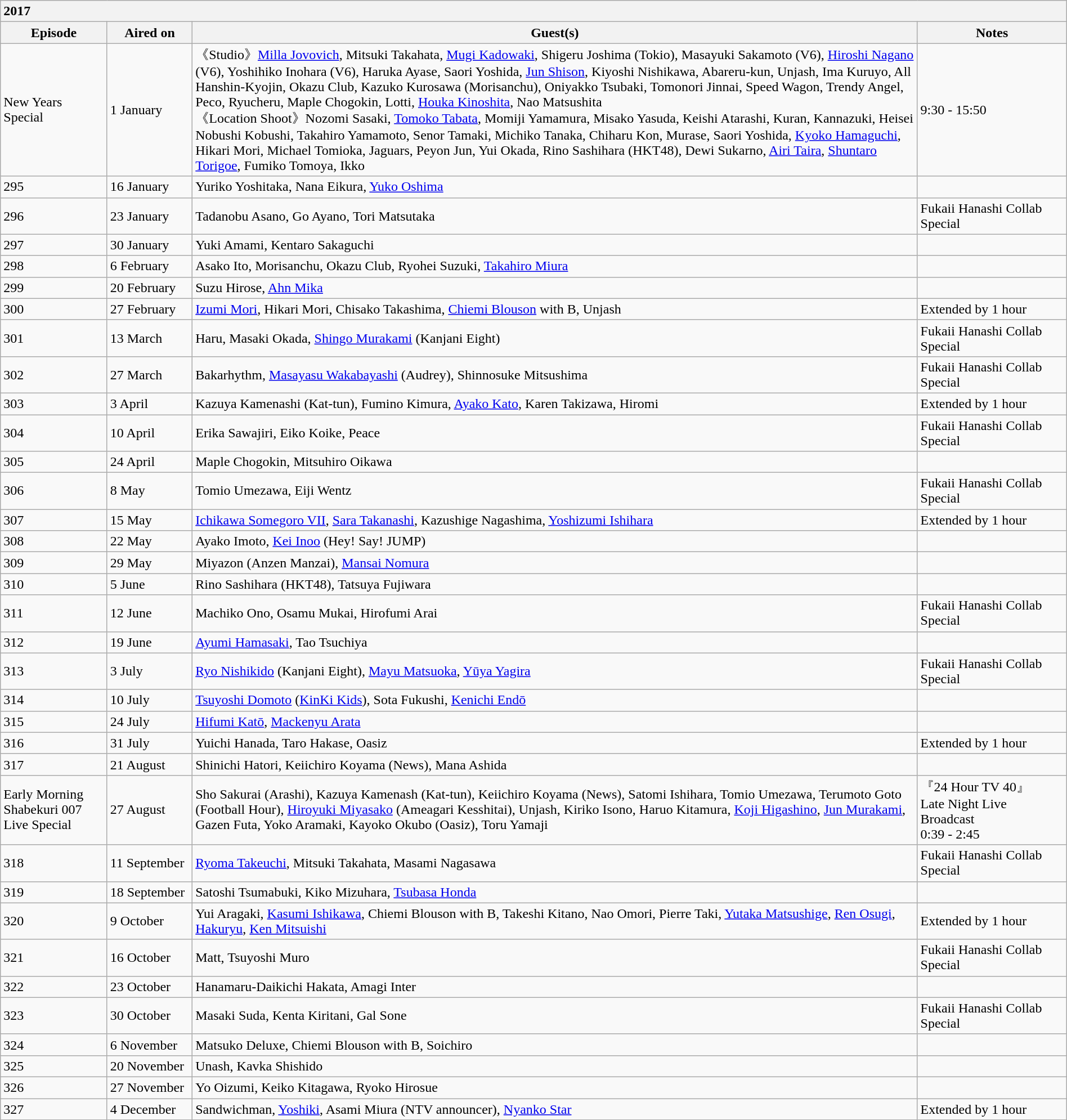<table class="wikitable collapsible collapsed" style="width:100%">
<tr>
<th colspan="5" style="text-align:left">2017</th>
</tr>
<tr align="center">
<th width="10%">Episode</th>
<th width="8%">Aired on</th>
<th width="68%">Guest(s)</th>
<th width="14%">Notes</th>
</tr>
<tr align="lef">
<td>New Years Special</td>
<td>1 January</td>
<td>《Studio》<a href='#'>Milla Jovovich</a>, Mitsuki Takahata, <a href='#'>Mugi Kadowaki</a>, Shigeru Joshima (Tokio), Masayuki Sakamoto (V6), <a href='#'>Hiroshi Nagano</a> (V6), Yoshihiko Inohara (V6), Haruka Ayase, Saori Yoshida, <a href='#'>Jun Shison</a>, Kiyoshi Nishikawa, Abareru-kun, Unjash, Ima Kuruyo, All Hanshin-Kyojin, Okazu Club, Kazuko Kurosawa (Morisanchu), Oniyakko Tsubaki, Tomonori Jinnai, Speed Wagon, Trendy Angel, Peco, Ryucheru, Maple Chogokin, Lotti, <a href='#'>Houka Kinoshita</a>, Nao Matsushita<br>《Location Shoot》Nozomi Sasaki, <a href='#'>Tomoko Tabata</a>, Momiji Yamamura, Misako Yasuda, Keishi Atarashi, Kuran, Kannazuki, Heisei Nobushi Kobushi, Takahiro Yamamoto, Senor Tamaki, Michiko Tanaka, Chiharu Kon, Murase, Saori Yoshida, <a href='#'>Kyoko Hamaguchi</a>, Hikari Mori, Michael Tomioka, Jaguars, Peyon Jun, Yui Okada, Rino Sashihara (HKT48), Dewi Sukarno, <a href='#'>Airi Taira</a>, <a href='#'>Shuntaro Torigoe</a>, Fumiko Tomoya, Ikko</td>
<td>9:30 - 15:50</td>
</tr>
<tr>
<td>295</td>
<td>16 January</td>
<td>Yuriko Yoshitaka, Nana Eikura, <a href='#'>Yuko Oshima</a></td>
<td></td>
</tr>
<tr>
<td>296</td>
<td>23 January</td>
<td>Tadanobu Asano, Go Ayano, Tori Matsutaka</td>
<td>Fukaii Hanashi Collab Special</td>
</tr>
<tr>
<td>297</td>
<td>30 January</td>
<td>Yuki Amami, Kentaro Sakaguchi</td>
<td></td>
</tr>
<tr>
<td>298</td>
<td>6 February</td>
<td>Asako Ito, Morisanchu, Okazu Club, Ryohei Suzuki, <a href='#'>Takahiro Miura</a></td>
<td></td>
</tr>
<tr>
<td>299</td>
<td>20 February</td>
<td>Suzu Hirose, <a href='#'>Ahn Mika</a></td>
<td></td>
</tr>
<tr>
<td>300</td>
<td>27 February</td>
<td><a href='#'>Izumi Mori</a>, Hikari Mori, Chisako Takashima, <a href='#'>Chiemi Blouson</a> with B, Unjash</td>
<td>Extended by 1 hour</td>
</tr>
<tr>
<td>301</td>
<td>13 March</td>
<td>Haru, Masaki Okada, <a href='#'>Shingo Murakami</a> (Kanjani Eight)</td>
<td>Fukaii Hanashi Collab Special</td>
</tr>
<tr>
<td>302</td>
<td>27 March</td>
<td>Bakarhythm, <a href='#'>Masayasu Wakabayashi</a> (Audrey), Shinnosuke Mitsushima</td>
<td>Fukaii Hanashi Collab Special</td>
</tr>
<tr>
<td>303</td>
<td>3 April</td>
<td>Kazuya Kamenashi (Kat-tun), Fumino Kimura, <a href='#'>Ayako Kato</a>, Karen Takizawa, Hiromi</td>
<td>Extended by 1 hour</td>
</tr>
<tr>
<td>304</td>
<td>10 April</td>
<td>Erika Sawajiri, Eiko Koike, Peace</td>
<td>Fukaii Hanashi Collab Special</td>
</tr>
<tr>
<td>305</td>
<td>24 April</td>
<td>Maple Chogokin, Mitsuhiro Oikawa</td>
<td></td>
</tr>
<tr>
<td>306</td>
<td>8 May</td>
<td>Tomio Umezawa, Eiji Wentz</td>
<td>Fukaii Hanashi Collab Special</td>
</tr>
<tr>
<td>307</td>
<td>15 May</td>
<td><a href='#'>Ichikawa Somegoro VII</a>, <a href='#'>Sara Takanashi</a>, Kazushige Nagashima, <a href='#'>Yoshizumi Ishihara</a></td>
<td>Extended by 1 hour</td>
</tr>
<tr>
<td>308</td>
<td>22 May</td>
<td>Ayako Imoto, <a href='#'>Kei Inoo</a> (Hey! Say! JUMP)</td>
<td></td>
</tr>
<tr>
<td>309</td>
<td>29 May</td>
<td>Miyazon (Anzen Manzai), <a href='#'>Mansai Nomura</a></td>
<td></td>
</tr>
<tr>
<td>310</td>
<td>5 June</td>
<td>Rino Sashihara (HKT48), Tatsuya Fujiwara</td>
<td></td>
</tr>
<tr>
<td>311</td>
<td>12 June</td>
<td>Machiko Ono, Osamu Mukai, Hirofumi Arai</td>
<td>Fukaii Hanashi Collab Special</td>
</tr>
<tr>
<td>312</td>
<td>19 June</td>
<td><a href='#'>Ayumi Hamasaki</a>, Tao Tsuchiya</td>
<td></td>
</tr>
<tr>
<td>313</td>
<td>3 July</td>
<td><a href='#'>Ryo Nishikido</a> (Kanjani Eight), <a href='#'>Mayu Matsuoka</a>, <a href='#'>Yūya Yagira</a></td>
<td>Fukaii Hanashi Collab Special</td>
</tr>
<tr>
<td>314</td>
<td>10 July</td>
<td><a href='#'>Tsuyoshi Domoto</a> (<a href='#'>KinKi Kids</a>), Sota Fukushi, <a href='#'>Kenichi Endō</a></td>
<td></td>
</tr>
<tr>
<td>315</td>
<td>24 July</td>
<td><a href='#'>Hifumi Katō</a>, <a href='#'>Mackenyu Arata</a></td>
<td></td>
</tr>
<tr>
<td>316</td>
<td>31 July</td>
<td>Yuichi Hanada, Taro Hakase, Oasiz</td>
<td>Extended by 1 hour</td>
</tr>
<tr>
<td>317</td>
<td>21 August</td>
<td>Shinichi Hatori, Keiichiro Koyama (News), Mana Ashida</td>
<td></td>
</tr>
<tr align="left">
<td>Early Morning Shabekuri 007 Live Special</td>
<td>27 August</td>
<td>Sho Sakurai (Arashi), Kazuya Kamenash (Kat-tun), Keiichiro Koyama (News), Satomi Ishihara, Tomio Umezawa, Terumoto Goto (Football Hour), <a href='#'>Hiroyuki Miyasako</a> (Ameagari Kesshitai), Unjash, Kiriko Isono, Haruo Kitamura, <a href='#'>Koji Higashino</a>, <a href='#'>Jun Murakami</a>, Gazen Futa, Yoko Aramaki, Kayoko Okubo (Oasiz), Toru Yamaji</td>
<td>『24 Hour TV 40』<br>Late Night Live Broadcast<br>0:39 - 2:45</td>
</tr>
<tr>
<td>318</td>
<td>11 September</td>
<td><a href='#'>Ryoma Takeuchi</a>, Mitsuki Takahata, Masami Nagasawa</td>
<td>Fukaii Hanashi Collab Special</td>
</tr>
<tr>
<td>319</td>
<td>18 September</td>
<td>Satoshi Tsumabuki, Kiko Mizuhara, <a href='#'>Tsubasa Honda</a></td>
<td></td>
</tr>
<tr>
<td>320</td>
<td>9 October</td>
<td>Yui Aragaki, <a href='#'>Kasumi Ishikawa</a>, Chiemi Blouson with B, Takeshi Kitano, Nao Omori, Pierre Taki, <a href='#'>Yutaka Matsushige</a>, <a href='#'>Ren Osugi</a>, <a href='#'>Hakuryu</a>, <a href='#'>Ken Mitsuishi</a></td>
<td>Extended by 1 hour</td>
</tr>
<tr>
<td>321</td>
<td>16 October</td>
<td>Matt, Tsuyoshi Muro</td>
<td>Fukaii Hanashi Collab Special</td>
</tr>
<tr>
<td>322</td>
<td>23 October</td>
<td>Hanamaru-Daikichi Hakata, Amagi Inter</td>
<td></td>
</tr>
<tr>
<td>323</td>
<td>30 October</td>
<td>Masaki Suda, Kenta Kiritani, Gal Sone</td>
<td>Fukaii Hanashi Collab Special</td>
</tr>
<tr>
<td>324</td>
<td>6 November</td>
<td>Matsuko Deluxe, Chiemi Blouson with B, Soichiro</td>
<td></td>
</tr>
<tr>
<td>325</td>
<td>20 November</td>
<td>Unash, Kavka Shishido</td>
<td></td>
</tr>
<tr>
<td>326</td>
<td>27 November</td>
<td>Yo Oizumi, Keiko Kitagawa, Ryoko Hirosue</td>
<td></td>
</tr>
<tr>
<td>327</td>
<td>4 December</td>
<td>Sandwichman, <a href='#'>Yoshiki</a>, Asami Miura (NTV announcer), <a href='#'>Nyanko Star</a></td>
<td>Extended by 1 hour</td>
</tr>
</table>
